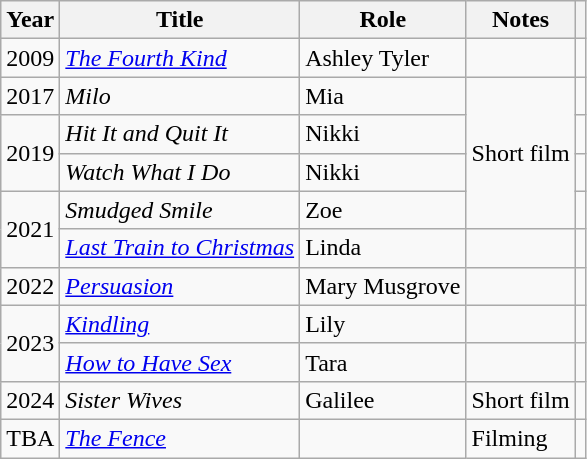<table class="wikitable">
<tr>
<th>Year</th>
<th>Title</th>
<th>Role</th>
<th>Notes</th>
<th></th>
</tr>
<tr>
<td>2009</td>
<td><em><a href='#'>The Fourth Kind</a></em></td>
<td>Ashley Tyler</td>
<td></td>
<td></td>
</tr>
<tr>
<td>2017</td>
<td><em>Milo</em></td>
<td>Mia</td>
<td rowspan="4">Short film</td>
<td></td>
</tr>
<tr>
<td rowspan="2">2019</td>
<td><em>Hit It and Quit It</em></td>
<td>Nikki</td>
<td></td>
</tr>
<tr>
<td><em>Watch What I Do</em></td>
<td>Nikki</td>
<td></td>
</tr>
<tr>
<td rowspan="2">2021</td>
<td><em>Smudged Smile</em></td>
<td>Zoe</td>
<td></td>
</tr>
<tr>
<td><em><a href='#'>Last Train to Christmas</a></em></td>
<td>Linda</td>
<td></td>
<td></td>
</tr>
<tr>
<td>2022</td>
<td><em><a href='#'>Persuasion</a></em></td>
<td>Mary Musgrove</td>
<td></td>
<td></td>
</tr>
<tr>
<td rowspan="2">2023</td>
<td><em><a href='#'>Kindling</a></em></td>
<td>Lily</td>
<td></td>
<td></td>
</tr>
<tr>
<td><em><a href='#'>How to Have Sex</a></em></td>
<td>Tara</td>
<td></td>
<td></td>
</tr>
<tr>
<td>2024</td>
<td><em>Sister Wives</em></td>
<td>Galilee</td>
<td>Short film</td>
<td></td>
</tr>
<tr>
<td>TBA</td>
<td><em><a href='#'>The Fence</a></em></td>
<td></td>
<td>Filming</td>
<td></td>
</tr>
</table>
